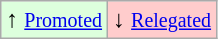<table class="wikitable" align="center">
<tr>
<td style="background:#ddffdd">↑ <small><a href='#'>Promoted</a></small></td>
<td style="background:#ffcccc">↓ <small><a href='#'>Relegated</a></small></td>
</tr>
</table>
